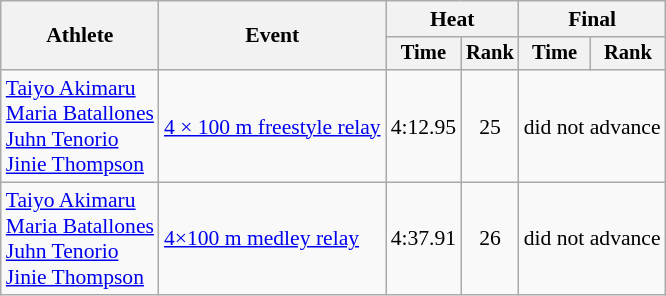<table class="wikitable" style="text-align:center; font-size:90%">
<tr>
<th rowspan=2>Athlete</th>
<th rowspan=2>Event</th>
<th colspan=2>Heat</th>
<th colspan=2>Final</th>
</tr>
<tr style="font-size:95%">
<th>Time</th>
<th>Rank</th>
<th>Time</th>
<th>Rank</th>
</tr>
<tr>
<td align=left><a href='#'>Taiyo Akimaru</a><br><a href='#'>Maria Batallones</a><br><a href='#'>Juhn Tenorio</a><br><a href='#'>Jinie Thompson</a></td>
<td align=left><a href='#'>4 × 100 m freestyle relay</a></td>
<td>4:12.95</td>
<td>25</td>
<td colspan=2>did not advance</td>
</tr>
<tr>
<td align=left><a href='#'>Taiyo Akimaru</a><br><a href='#'>Maria Batallones</a><br><a href='#'>Juhn Tenorio</a><br><a href='#'>Jinie Thompson</a></td>
<td align=left><a href='#'>4×100 m medley relay</a></td>
<td>4:37.91</td>
<td>26</td>
<td colspan=2>did not advance</td>
</tr>
</table>
